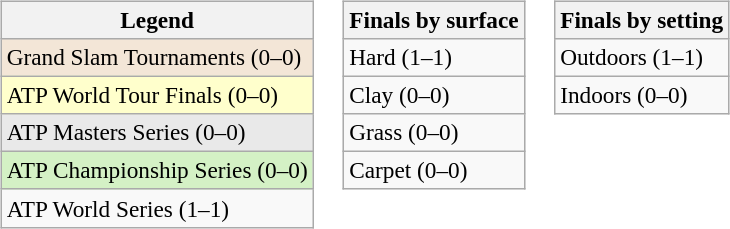<table>
<tr valign=top>
<td><br><table class=wikitable style=font-size:97%>
<tr>
<th>Legend</th>
</tr>
<tr style="background:#f3e6d7;">
<td>Grand Slam Tournaments (0–0)</td>
</tr>
<tr style="background:#ffc;">
<td>ATP World Tour Finals (0–0)</td>
</tr>
<tr style="background:#e9e9e9;">
<td>ATP Masters Series (0–0)</td>
</tr>
<tr style="background:#d4f1c5;">
<td>ATP Championship Series (0–0)</td>
</tr>
<tr>
<td>ATP World Series (1–1)</td>
</tr>
</table>
</td>
<td><br><table class=wikitable style=font-size:97%>
<tr>
<th>Finals by surface</th>
</tr>
<tr>
<td>Hard (1–1)</td>
</tr>
<tr>
<td>Clay (0–0)</td>
</tr>
<tr>
<td>Grass (0–0)</td>
</tr>
<tr>
<td>Carpet (0–0)</td>
</tr>
</table>
</td>
<td><br><table class=wikitable style=font-size:97%>
<tr>
<th>Finals by setting</th>
</tr>
<tr>
<td>Outdoors (1–1)</td>
</tr>
<tr>
<td>Indoors (0–0)</td>
</tr>
</table>
</td>
</tr>
</table>
